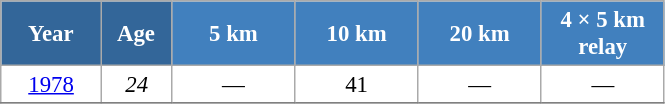<table class="wikitable" style="font-size:95%; text-align:center; border:grey solid 1px; border-collapse:collapse; background:#ffffff;">
<tr>
<th style="background-color:#369; color:white; width:60px;"> Year </th>
<th style="background-color:#369; color:white; width:40px;"> Age </th>
<th style="background-color:#4180be; color:white; width:75px;"> 5 km </th>
<th style="background-color:#4180be; color:white; width:75px;"> 10 km </th>
<th style="background-color:#4180be; color:white; width:75px;"> 20 km </th>
<th style="background-color:#4180be; color:white; width:75px;"> 4 × 5 km <br> relay </th>
</tr>
<tr>
<td><a href='#'>1978</a></td>
<td><em>24</em></td>
<td>—</td>
<td>41</td>
<td>—</td>
<td>—</td>
</tr>
<tr>
</tr>
</table>
